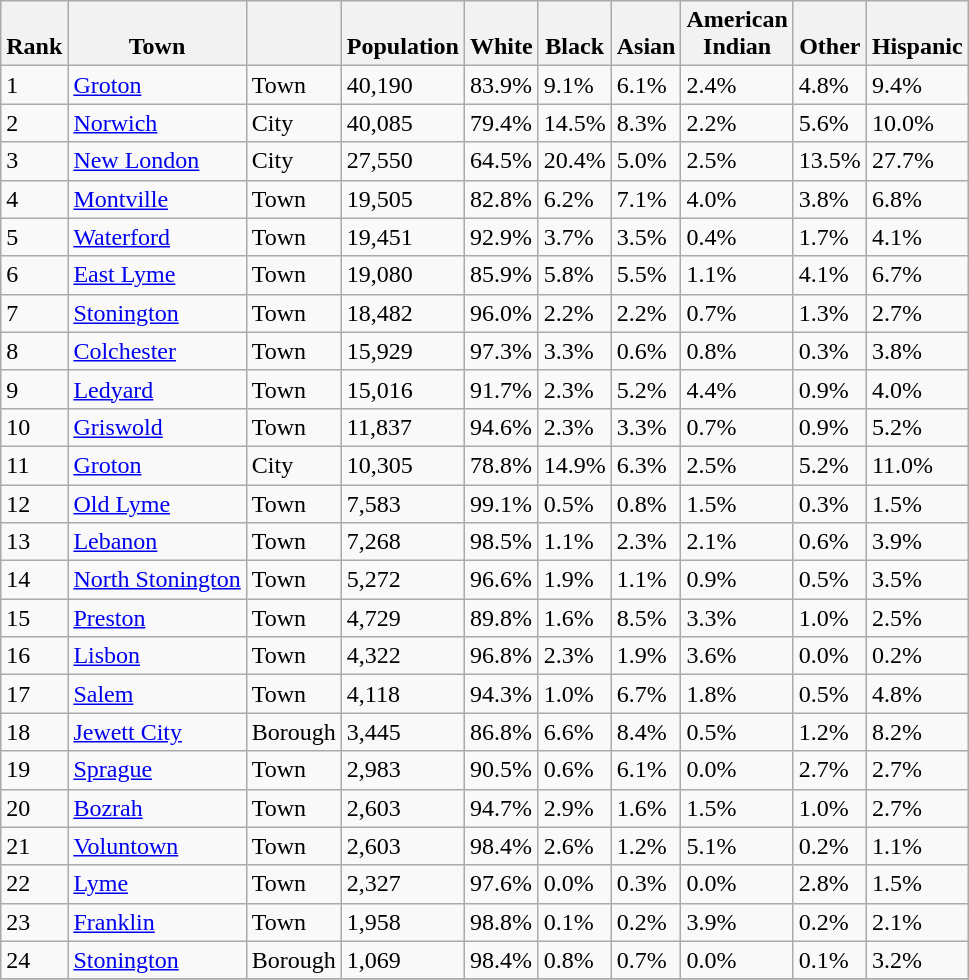<table class="wikitable sortable">
<tr valign=bottom>
<th>Rank</th>
<th>Town</th>
<th></th>
<th>Population</th>
<th>White</th>
<th>Black</th>
<th>Asian</th>
<th>American<br>Indian</th>
<th>Other</th>
<th>Hispanic</th>
</tr>
<tr>
<td>1</td>
<td><a href='#'>Groton</a></td>
<td>Town</td>
<td>40,190</td>
<td>83.9%</td>
<td>9.1%</td>
<td>6.1%</td>
<td>2.4%</td>
<td>4.8%</td>
<td>9.4%</td>
</tr>
<tr>
<td>2</td>
<td><a href='#'>Norwich</a></td>
<td>City</td>
<td>40,085</td>
<td>79.4%</td>
<td>14.5%</td>
<td>8.3%</td>
<td>2.2%</td>
<td>5.6%</td>
<td>10.0%</td>
</tr>
<tr>
<td>3</td>
<td><a href='#'>New London</a></td>
<td>City</td>
<td>27,550</td>
<td>64.5%</td>
<td>20.4%</td>
<td>5.0%</td>
<td>2.5%</td>
<td>13.5%</td>
<td>27.7%</td>
</tr>
<tr>
<td>4</td>
<td><a href='#'>Montville</a></td>
<td>Town</td>
<td>19,505</td>
<td>82.8%</td>
<td>6.2%</td>
<td>7.1%</td>
<td>4.0%</td>
<td>3.8%</td>
<td>6.8%</td>
</tr>
<tr>
<td>5</td>
<td><a href='#'>Waterford</a></td>
<td>Town</td>
<td>19,451</td>
<td>92.9%</td>
<td>3.7%</td>
<td>3.5%</td>
<td>0.4%</td>
<td>1.7%</td>
<td>4.1%</td>
</tr>
<tr>
<td>6</td>
<td><a href='#'>East Lyme</a></td>
<td>Town</td>
<td>19,080</td>
<td>85.9%</td>
<td>5.8%</td>
<td>5.5%</td>
<td>1.1%</td>
<td>4.1%</td>
<td>6.7%</td>
</tr>
<tr>
<td>7</td>
<td><a href='#'>Stonington</a></td>
<td>Town</td>
<td>18,482</td>
<td>96.0%</td>
<td>2.2%</td>
<td>2.2%</td>
<td>0.7%</td>
<td>1.3%</td>
<td>2.7%</td>
</tr>
<tr>
<td>8</td>
<td><a href='#'>Colchester</a></td>
<td>Town</td>
<td>15,929</td>
<td>97.3%</td>
<td>3.3%</td>
<td>0.6%</td>
<td>0.8%</td>
<td>0.3%</td>
<td>3.8%</td>
</tr>
<tr>
<td>9</td>
<td><a href='#'>Ledyard</a></td>
<td>Town</td>
<td>15,016</td>
<td>91.7%</td>
<td>2.3%</td>
<td>5.2%</td>
<td>4.4%</td>
<td>0.9%</td>
<td>4.0%</td>
</tr>
<tr>
<td>10</td>
<td><a href='#'>Griswold</a></td>
<td>Town</td>
<td>11,837</td>
<td>94.6%</td>
<td>2.3%</td>
<td>3.3%</td>
<td>0.7%</td>
<td>0.9%</td>
<td>5.2%</td>
</tr>
<tr>
<td>11</td>
<td><a href='#'>Groton</a></td>
<td>City</td>
<td>10,305</td>
<td>78.8%</td>
<td>14.9%</td>
<td>6.3%</td>
<td>2.5%</td>
<td>5.2%</td>
<td>11.0%</td>
</tr>
<tr>
<td>12</td>
<td><a href='#'>Old Lyme</a></td>
<td>Town</td>
<td>7,583</td>
<td>99.1%</td>
<td>0.5%</td>
<td>0.8%</td>
<td>1.5%</td>
<td>0.3%</td>
<td>1.5%</td>
</tr>
<tr>
<td>13</td>
<td><a href='#'>Lebanon</a></td>
<td>Town</td>
<td>7,268</td>
<td>98.5%</td>
<td>1.1%</td>
<td>2.3%</td>
<td>2.1%</td>
<td>0.6%</td>
<td>3.9%</td>
</tr>
<tr>
<td>14</td>
<td><a href='#'>North Stonington</a></td>
<td>Town</td>
<td>5,272</td>
<td>96.6%</td>
<td>1.9%</td>
<td>1.1%</td>
<td>0.9%</td>
<td>0.5%</td>
<td>3.5%</td>
</tr>
<tr>
<td>15</td>
<td><a href='#'>Preston</a></td>
<td>Town</td>
<td>4,729</td>
<td>89.8%</td>
<td>1.6%</td>
<td>8.5%</td>
<td>3.3%</td>
<td>1.0%</td>
<td>2.5%</td>
</tr>
<tr>
<td>16</td>
<td><a href='#'>Lisbon</a></td>
<td>Town</td>
<td>4,322</td>
<td>96.8%</td>
<td>2.3%</td>
<td>1.9%</td>
<td>3.6%</td>
<td>0.0%</td>
<td>0.2%</td>
</tr>
<tr>
<td>17</td>
<td><a href='#'>Salem</a></td>
<td>Town</td>
<td>4,118</td>
<td>94.3%</td>
<td>1.0%</td>
<td>6.7%</td>
<td>1.8%</td>
<td>0.5%</td>
<td>4.8%</td>
</tr>
<tr>
<td>18</td>
<td><a href='#'>Jewett City</a></td>
<td>Borough</td>
<td>3,445</td>
<td>86.8%</td>
<td>6.6%</td>
<td>8.4%</td>
<td>0.5%</td>
<td>1.2%</td>
<td>8.2%</td>
</tr>
<tr>
<td>19</td>
<td><a href='#'>Sprague</a></td>
<td>Town</td>
<td>2,983</td>
<td>90.5%</td>
<td>0.6%</td>
<td>6.1%</td>
<td>0.0%</td>
<td>2.7%</td>
<td>2.7%</td>
</tr>
<tr>
<td>20</td>
<td><a href='#'>Bozrah</a></td>
<td>Town</td>
<td>2,603</td>
<td>94.7%</td>
<td>2.9%</td>
<td>1.6%</td>
<td>1.5%</td>
<td>1.0%</td>
<td>2.7%</td>
</tr>
<tr>
<td>21</td>
<td><a href='#'>Voluntown</a></td>
<td>Town</td>
<td>2,603</td>
<td>98.4%</td>
<td>2.6%</td>
<td>1.2%</td>
<td>5.1%</td>
<td>0.2%</td>
<td>1.1%</td>
</tr>
<tr>
<td>22</td>
<td><a href='#'>Lyme</a></td>
<td>Town</td>
<td>2,327</td>
<td>97.6%</td>
<td>0.0%</td>
<td>0.3%</td>
<td>0.0%</td>
<td>2.8%</td>
<td>1.5%</td>
</tr>
<tr>
<td>23</td>
<td><a href='#'>Franklin</a></td>
<td>Town</td>
<td>1,958</td>
<td>98.8%</td>
<td>0.1%</td>
<td>0.2%</td>
<td>3.9%</td>
<td>0.2%</td>
<td>2.1%</td>
</tr>
<tr>
<td>24</td>
<td><a href='#'>Stonington</a></td>
<td>Borough</td>
<td>1,069</td>
<td>98.4%</td>
<td>0.8%</td>
<td>0.7%</td>
<td>0.0%</td>
<td>0.1%</td>
<td>3.2%</td>
</tr>
<tr>
</tr>
</table>
